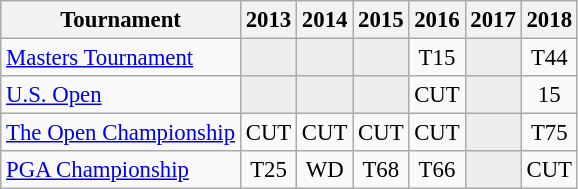<table class="wikitable" style="font-size:95%;text-align:center;">
<tr>
<th>Tournament</th>
<th>2013</th>
<th>2014</th>
<th>2015</th>
<th>2016</th>
<th>2017</th>
<th>2018</th>
</tr>
<tr>
<td align=left><a href='#'>Masters Tournament</a></td>
<td style="background:#eeeeee;"></td>
<td style="background:#eeeeee;"></td>
<td style="background:#eeeeee;"></td>
<td>T15</td>
<td style="background:#eeeeee;"></td>
<td>T44</td>
</tr>
<tr>
<td align=left><a href='#'>U.S. Open</a></td>
<td style="background:#eeeeee;"></td>
<td style="background:#eeeeee;"></td>
<td style="background:#eeeeee;"></td>
<td>CUT</td>
<td style="background:#eeeeee;"></td>
<td>15</td>
</tr>
<tr>
<td align=left><a href='#'>The Open Championship</a></td>
<td>CUT</td>
<td>CUT</td>
<td>CUT</td>
<td>CUT</td>
<td style="background:#eeeeee;"></td>
<td>T75</td>
</tr>
<tr>
<td align=left><a href='#'>PGA Championship</a></td>
<td>T25</td>
<td>WD</td>
<td>T68</td>
<td>T66</td>
<td style="background:#eeeeee;"></td>
<td>CUT</td>
</tr>
</table>
